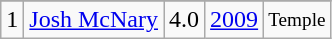<table class="wikitable">
<tr>
</tr>
<tr>
<td>1</td>
<td><a href='#'>Josh McNary</a></td>
<td>4.0</td>
<td><a href='#'>2009</a></td>
<td style="font-size:80%;">Temple</td>
</tr>
</table>
